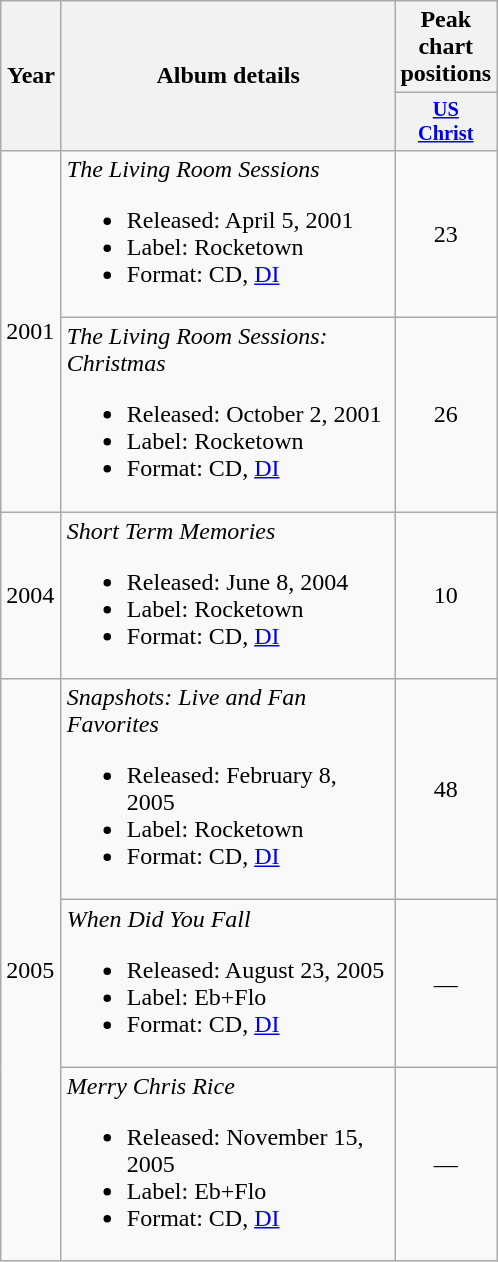<table class="wikitable">
<tr>
<th rowspan="2" width="33">Year</th>
<th rowspan="2" width="215">Album details</th>
<th colspan="1">Peak chart positions</th>
</tr>
<tr>
<th scope="col" style="width:3em;font-size:85%;"><a href='#'>US<br> Christ</a><br></th>
</tr>
<tr>
<td rowspan="2">2001</td>
<td><em>The Living Room Sessions</em><br><ul><li>Released: April 5, 2001</li><li>Label: Rocketown</li><li>Format: CD, <a href='#'>DI</a></li></ul></td>
<td align="center">23</td>
</tr>
<tr>
<td><em>The Living Room Sessions: Christmas</em><br><ul><li>Released: October 2, 2001</li><li>Label: Rocketown</li><li>Format: CD, <a href='#'>DI</a></li></ul></td>
<td align="center">26</td>
</tr>
<tr>
<td>2004</td>
<td><em>Short Term Memories</em><br><ul><li>Released: June 8, 2004</li><li>Label: Rocketown</li><li>Format: CD, <a href='#'>DI</a></li></ul></td>
<td align="center">10</td>
</tr>
<tr>
<td rowspan="3">2005</td>
<td><em>Snapshots: Live and Fan Favorites</em><br><ul><li>Released: February 8, 2005</li><li>Label: Rocketown</li><li>Format: CD, <a href='#'>DI</a></li></ul></td>
<td align="center">48</td>
</tr>
<tr>
<td><em>When Did You Fall</em><br><ul><li>Released: August 23, 2005</li><li>Label: Eb+Flo</li><li>Format: CD, <a href='#'>DI</a></li></ul></td>
<td align="center">—</td>
</tr>
<tr>
<td><em>Merry Chris Rice</em><br><ul><li>Released: November 15, 2005</li><li>Label: Eb+Flo</li><li>Format: CD, <a href='#'>DI</a></li></ul></td>
<td align="center">—</td>
</tr>
</table>
